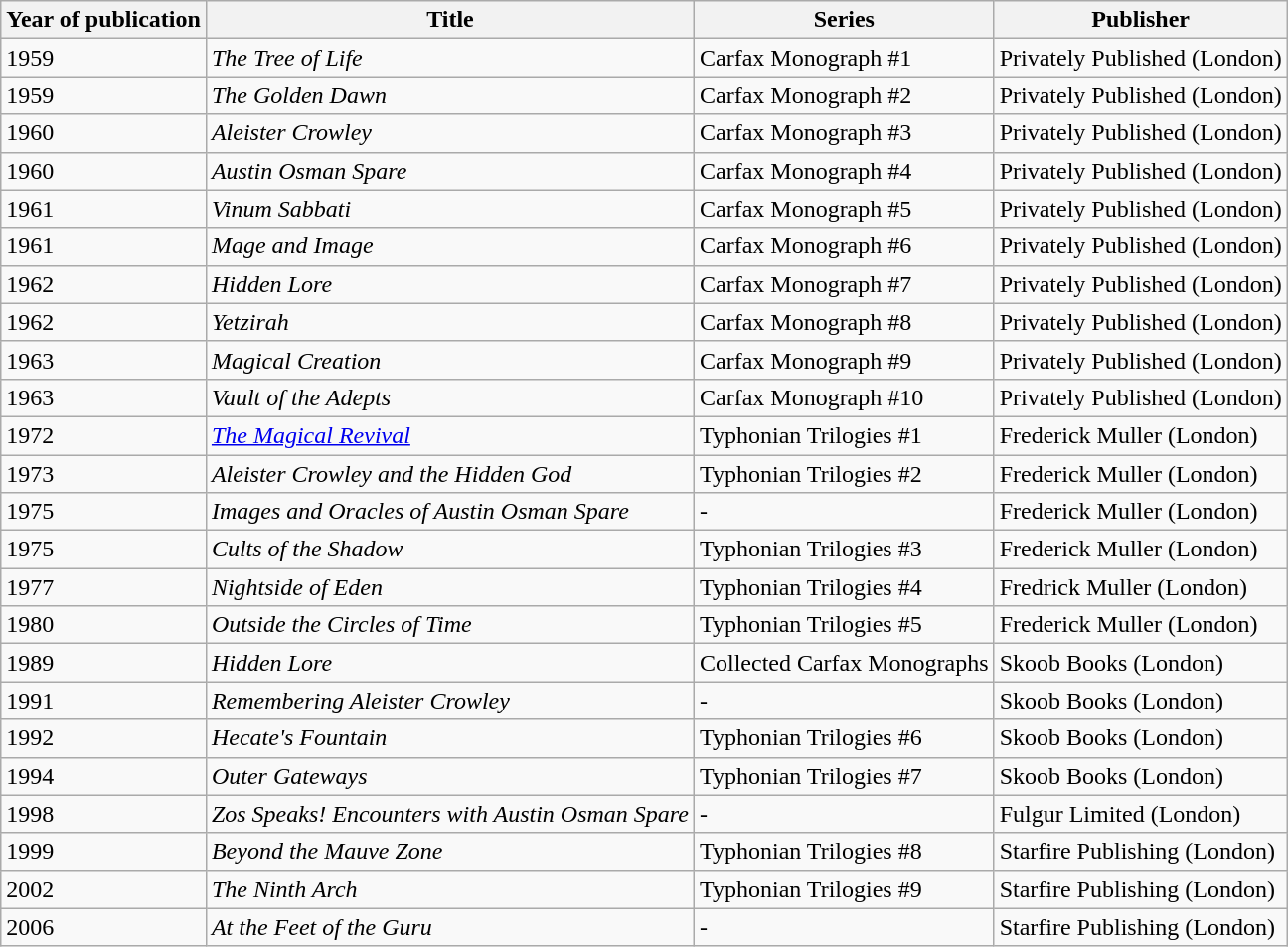<table class="wikitable sortable">
<tr>
<th>Year of publication</th>
<th>Title</th>
<th>Series</th>
<th>Publisher</th>
</tr>
<tr>
<td>1959</td>
<td><em>The Tree of Life</em></td>
<td>Carfax Monograph #1</td>
<td>Privately Published (London)</td>
</tr>
<tr>
<td>1959</td>
<td><em>The Golden Dawn</em></td>
<td>Carfax Monograph #2</td>
<td>Privately Published (London)</td>
</tr>
<tr>
<td>1960</td>
<td><em>Aleister Crowley</em></td>
<td>Carfax Monograph #3</td>
<td>Privately Published (London)</td>
</tr>
<tr>
<td>1960</td>
<td><em>Austin Osman Spare</em></td>
<td>Carfax Monograph #4</td>
<td>Privately Published (London)</td>
</tr>
<tr>
<td>1961</td>
<td><em>Vinum Sabbati</em></td>
<td>Carfax Monograph #5</td>
<td>Privately Published (London)</td>
</tr>
<tr>
<td>1961</td>
<td><em>Mage and Image</em></td>
<td>Carfax Monograph #6</td>
<td>Privately Published (London)</td>
</tr>
<tr>
<td>1962</td>
<td><em>Hidden Lore</em></td>
<td>Carfax Monograph #7</td>
<td>Privately Published (London)</td>
</tr>
<tr>
<td>1962</td>
<td><em>Yetzirah</em></td>
<td>Carfax Monograph #8</td>
<td>Privately Published (London)</td>
</tr>
<tr>
<td>1963</td>
<td><em>Magical Creation</em></td>
<td>Carfax Monograph #9</td>
<td>Privately Published (London)</td>
</tr>
<tr>
<td>1963</td>
<td><em>Vault of the Adepts</em></td>
<td>Carfax Monograph #10</td>
<td>Privately Published (London)</td>
</tr>
<tr>
<td>1972</td>
<td><em><a href='#'>The Magical Revival</a></em></td>
<td>Typhonian Trilogies #1</td>
<td>Frederick Muller (London)</td>
</tr>
<tr>
<td>1973</td>
<td><em>Aleister Crowley and the Hidden God</em></td>
<td>Typhonian Trilogies #2</td>
<td>Frederick Muller (London)</td>
</tr>
<tr>
<td>1975</td>
<td><em>Images and Oracles of Austin Osman Spare</em></td>
<td>-</td>
<td>Frederick Muller (London)</td>
</tr>
<tr>
<td>1975</td>
<td><em>Cults of the Shadow</em></td>
<td>Typhonian Trilogies #3</td>
<td>Frederick Muller (London)</td>
</tr>
<tr>
<td>1977</td>
<td><em>Nightside of Eden</em></td>
<td>Typhonian Trilogies #4</td>
<td>Fredrick Muller (London)</td>
</tr>
<tr>
<td>1980</td>
<td><em>Outside the Circles of Time</em></td>
<td>Typhonian Trilogies #5</td>
<td>Frederick Muller (London)</td>
</tr>
<tr>
<td>1989</td>
<td><em>Hidden Lore</em></td>
<td>Collected Carfax Monographs</td>
<td>Skoob Books (London)</td>
</tr>
<tr>
<td>1991</td>
<td><em>Remembering Aleister Crowley</em></td>
<td>-</td>
<td>Skoob Books (London)</td>
</tr>
<tr>
<td>1992</td>
<td><em>Hecate's Fountain</em></td>
<td>Typhonian Trilogies #6</td>
<td>Skoob Books (London)</td>
</tr>
<tr>
<td>1994</td>
<td><em>Outer Gateways</em></td>
<td>Typhonian Trilogies #7</td>
<td>Skoob Books (London)</td>
</tr>
<tr>
<td>1998</td>
<td><em>Zos Speaks! Encounters with Austin Osman Spare</em></td>
<td>-</td>
<td>Fulgur Limited (London)</td>
</tr>
<tr>
<td>1999</td>
<td><em>Beyond the Mauve Zone</em></td>
<td>Typhonian Trilogies #8</td>
<td>Starfire Publishing (London)</td>
</tr>
<tr>
<td>2002</td>
<td><em>The Ninth Arch</em></td>
<td>Typhonian Trilogies #9</td>
<td>Starfire Publishing (London)</td>
</tr>
<tr>
<td>2006</td>
<td><em>At the Feet of the Guru</em></td>
<td>-</td>
<td>Starfire Publishing (London)</td>
</tr>
</table>
